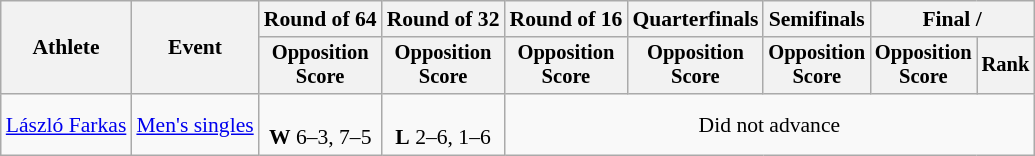<table class=wikitable style="font-size:90%">
<tr>
<th rowspan="2">Athlete</th>
<th rowspan="2">Event</th>
<th>Round of 64</th>
<th>Round of 32</th>
<th>Round of 16</th>
<th>Quarterfinals</th>
<th>Semifinals</th>
<th colspan=2>Final / </th>
</tr>
<tr style="font-size:95%">
<th>Opposition<br>Score</th>
<th>Opposition<br>Score</th>
<th>Opposition<br>Score</th>
<th>Opposition<br>Score</th>
<th>Opposition<br>Score</th>
<th>Opposition<br>Score</th>
<th>Rank</th>
</tr>
<tr align=center>
<td align=left><a href='#'>László Farkas</a></td>
<td align=left><a href='#'>Men's singles</a></td>
<td><br><strong>W</strong> 6–3, 7–5</td>
<td><br><strong>L</strong> 2–6, 1–6</td>
<td colspan=5>Did not advance</td>
</tr>
</table>
